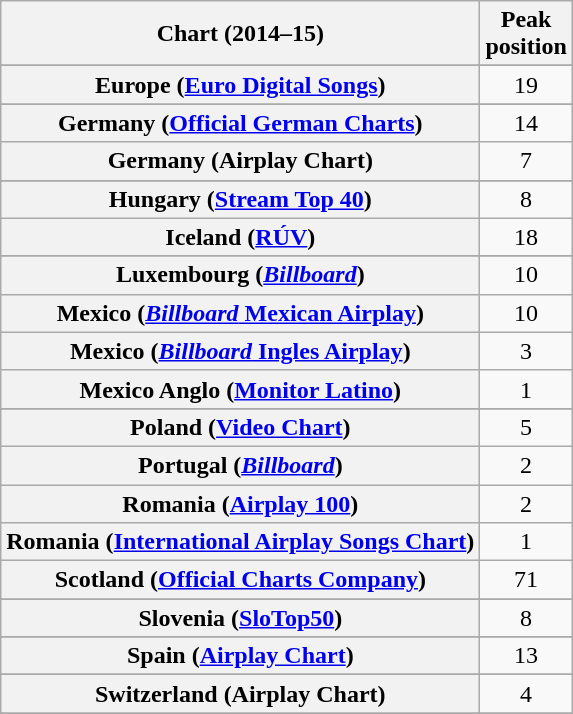<table class="wikitable sortable plainrowheaders" style="text-align:center;">
<tr>
<th>Chart (2014–15)</th>
<th>Peak<br>position</th>
</tr>
<tr>
</tr>
<tr>
</tr>
<tr>
</tr>
<tr>
</tr>
<tr>
</tr>
<tr>
</tr>
<tr>
</tr>
<tr>
</tr>
<tr>
</tr>
<tr>
</tr>
<tr>
<th scope="row">Europe (<a href='#'>Euro Digital Songs</a>)</th>
<td style="text-align:center;">19</td>
</tr>
<tr>
</tr>
<tr>
<th scope="row">Germany (<a href='#'>Official German Charts</a>)</th>
<td style="text-align:center;">14</td>
</tr>
<tr>
<th scope="row">Germany (Airplay Chart)</th>
<td style="text-align:center;">7</td>
</tr>
<tr>
</tr>
<tr>
<th scope="row">Hungary (<a href='#'>Stream Top 40</a>)</th>
<td style="text-align:center;">8</td>
</tr>
<tr>
<th scope="row">Iceland (<a href='#'>RÚV</a>)</th>
<td style="text-align:center;">18</td>
</tr>
<tr>
</tr>
<tr>
</tr>
<tr>
<th scope="row">Luxembourg (<em><a href='#'>Billboard</a></em>)</th>
<td style="text-align:center;">10</td>
</tr>
<tr>
<th scope="row">Mexico (<a href='#'><em>Billboard</em> Mexican Airplay</a>)</th>
<td style="text-align:center;">10</td>
</tr>
<tr>
<th scope="row">Mexico (<a href='#'><em>Billboard</em> Ingles Airplay</a>)</th>
<td style="text-align:center;">3</td>
</tr>
<tr>
<th scope="row">Mexico Anglo (<a href='#'>Monitor Latino</a>)</th>
<td style="text-align:center;">1</td>
</tr>
<tr>
</tr>
<tr>
<th scope="row">Poland (<a href='#'>Video Chart</a>)</th>
<td align=center>5</td>
</tr>
<tr>
<th scope="row">Portugal (<em><a href='#'>Billboard</a></em>)</th>
<td style="text-align:center;">2</td>
</tr>
<tr>
<th scope="row">Romania (<a href='#'>Airplay 100</a>)</th>
<td style="text-align:center;">2</td>
</tr>
<tr>
<th scope="row">Romania (<a href='#'>International Airplay Songs Chart</a>)</th>
<td style="text-align:center;">1</td>
</tr>
<tr>
<th scope="row">Scotland (<a href='#'>Official Charts Company</a>)</th>
<td style="text-align:center;">71</td>
</tr>
<tr>
</tr>
<tr>
</tr>
<tr>
<th scope="row">Slovenia (<a href='#'>SloTop50</a>)</th>
<td align=center>8</td>
</tr>
<tr>
</tr>
<tr>
<th scope="row">Spain (<a href='#'>Airplay Chart</a>)</th>
<td style="text-align:center;">13</td>
</tr>
<tr>
</tr>
<tr>
<th scope="row">Switzerland (Airplay Chart)</th>
<td style="text-align:center;">4</td>
</tr>
<tr>
</tr>
<tr>
</tr>
<tr>
</tr>
<tr>
</tr>
<tr>
</tr>
<tr>
</tr>
<tr>
</tr>
<tr>
</tr>
<tr>
</tr>
</table>
